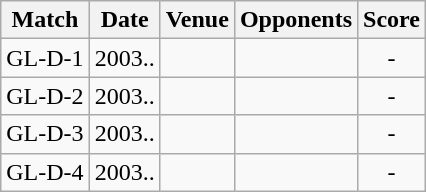<table class="wikitable" style="text-align:center;">
<tr>
<th>Match</th>
<th>Date</th>
<th>Venue</th>
<th>Opponents</th>
<th>Score</th>
</tr>
<tr>
<td>GL-D-1</td>
<td>2003..</td>
<td></td>
<td></td>
<td>-</td>
</tr>
<tr>
<td>GL-D-2</td>
<td>2003..</td>
<td></td>
<td></td>
<td>-</td>
</tr>
<tr>
<td>GL-D-3</td>
<td>2003..</td>
<td></td>
<td></td>
<td>-</td>
</tr>
<tr>
<td>GL-D-4</td>
<td>2003..</td>
<td></td>
<td></td>
<td>-</td>
</tr>
</table>
